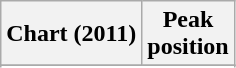<table class="wikitable sortable plainrowheaders" style="text-align:center">
<tr>
<th scope="col">Chart (2011)</th>
<th scope="col">Peak<br> position</th>
</tr>
<tr>
</tr>
<tr>
</tr>
<tr>
</tr>
</table>
